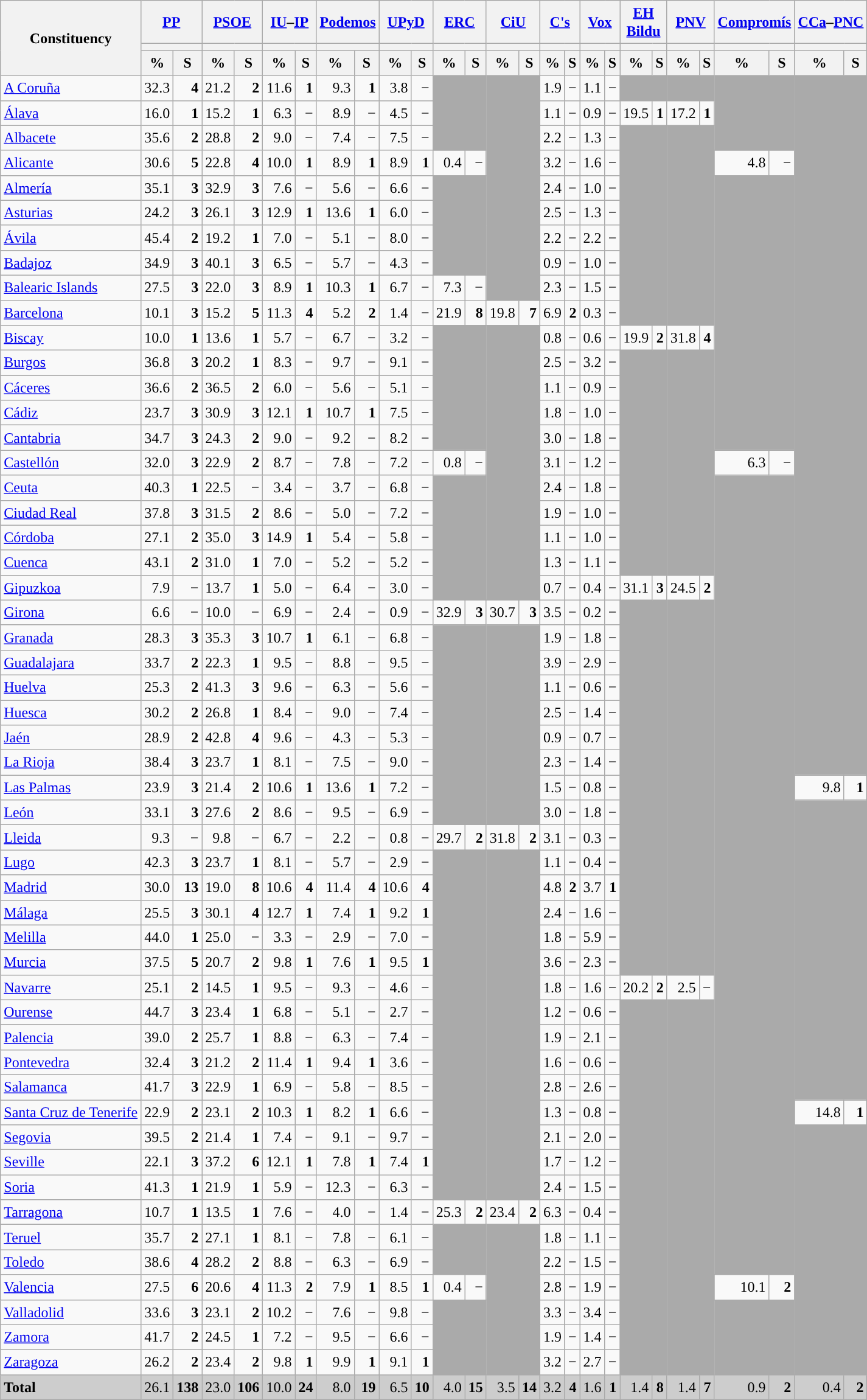<table class="wikitable sortable" style="text-align:right; line-height:20px">
<tr>
<th rowspan="3">Constituency</th>
<th colspan="2" width="30px" class="unsortable"><a href='#'>PP</a></th>
<th colspan="2" width="30px" class="unsortable"><a href='#'>PSOE</a></th>
<th colspan="2" width="30px" class="unsortable"><a href='#'>IU</a>–<a href='#'>IP</a></th>
<th colspan="2" width="30px" class="unsortable"><a href='#'>Podemos</a></th>
<th colspan="2" width="30px" class="unsortable"><a href='#'>UPyD</a></th>
<th colspan="2" width="30px" class="unsortable"><a href='#'>ERC</a></th>
<th colspan="2" width="30px" class="unsortable"><a href='#'>CiU</a></th>
<th colspan="2" width="30px" class="unsortable"><a href='#'>C's</a></th>
<th colspan="2" width="30px" class="unsortable"><a href='#'>Vox</a></th>
<th colspan="2" width="30px" class="unsortable"><a href='#'>EH Bildu</a></th>
<th colspan="2" width="30px" class="unsortable"><a href='#'>PNV</a></th>
<th colspan="2" width="30px" class="unsortable"><a href='#'>Compromís</a></th>
<th colspan="2" width="30px" class="unsortable"><a href='#'>CCa</a>–<a href='#'>PNC</a></th>
</tr>
<tr>
<th colspan="2" style="background:"></th>
<th colspan="2" style="background:"></th>
<th colspan="2" style="background:"></th>
<th colspan="2" style="background:"></th>
<th colspan="2" style="background:"></th>
<th colspan="2" style="background:"></th>
<th colspan="2" style="background:"></th>
<th colspan="2" style="background:"></th>
<th colspan="2" style="background:"></th>
<th colspan="2" style="background:"></th>
<th colspan="2" style="background:"></th>
<th colspan="2" style="background:"></th>
<th colspan="2" style="background:"></th>
</tr>
<tr>
<th data-sort-type="number">%</th>
<th data-sort-type="number">S</th>
<th data-sort-type="number">%</th>
<th data-sort-type="number">S</th>
<th data-sort-type="number">%</th>
<th data-sort-type="number">S</th>
<th data-sort-type="number">%</th>
<th data-sort-type="number">S</th>
<th data-sort-type="number">%</th>
<th data-sort-type="number">S</th>
<th data-sort-type="number">%</th>
<th data-sort-type="number">S</th>
<th data-sort-type="number">%</th>
<th data-sort-type="number">S</th>
<th data-sort-type="number">%</th>
<th data-sort-type="number">S</th>
<th data-sort-type="number">%</th>
<th data-sort-type="number">S</th>
<th data-sort-type="number">%</th>
<th data-sort-type="number">S</th>
<th data-sort-type="number">%</th>
<th data-sort-type="number">S</th>
<th data-sort-type="number">%</th>
<th data-sort-type="number">S</th>
<th data-sort-type="number">%</th>
<th data-sort-type="number">S</th>
</tr>
<tr>
<td align="left"><a href='#'>A Coruña</a></td>
<td style="background:">32.3</td>
<td><strong>4</strong></td>
<td>21.2</td>
<td><strong>2</strong></td>
<td>11.6</td>
<td><strong>1</strong></td>
<td>9.3</td>
<td><strong>1</strong></td>
<td>3.8</td>
<td>−</td>
<td colspan="2" rowspan="3" bgcolor="#AAAAAA"></td>
<td colspan="2" rowspan="9" bgcolor="#AAAAAA"></td>
<td>1.9</td>
<td>−</td>
<td>1.1</td>
<td>−</td>
<td colspan="2" bgcolor="#AAAAAA"></td>
<td colspan="2" bgcolor="#AAAAAA"></td>
<td colspan="2" rowspan="3" bgcolor="#AAAAAA"></td>
<td colspan="2" rowspan="28" bgcolor="#AAAAAA"></td>
</tr>
<tr>
<td align="left"><a href='#'>Álava</a></td>
<td>16.0</td>
<td><strong>1</strong></td>
<td>15.2</td>
<td><strong>1</strong></td>
<td>6.3</td>
<td>−</td>
<td>8.9</td>
<td>−</td>
<td>4.5</td>
<td>−</td>
<td>1.1</td>
<td>−</td>
<td>0.9</td>
<td>−</td>
<td style="background:">19.5</td>
<td><strong>1</strong></td>
<td>17.2</td>
<td><strong>1</strong></td>
</tr>
<tr>
<td align="left"><a href='#'>Albacete</a></td>
<td style="background:">35.6</td>
<td><strong>2</strong></td>
<td>28.8</td>
<td><strong>2</strong></td>
<td>9.0</td>
<td>−</td>
<td>7.4</td>
<td>−</td>
<td>7.5</td>
<td>−</td>
<td>2.2</td>
<td>−</td>
<td>1.3</td>
<td>−</td>
<td colspan="2" rowspan="8" bgcolor="#AAAAAA"></td>
<td colspan="2" rowspan="8" bgcolor="#AAAAAA"></td>
</tr>
<tr>
<td align="left"><a href='#'>Alicante</a></td>
<td style="background:">30.6</td>
<td><strong>5</strong></td>
<td>22.8</td>
<td><strong>4</strong></td>
<td>10.0</td>
<td><strong>1</strong></td>
<td>8.9</td>
<td><strong>1</strong></td>
<td>8.9</td>
<td><strong>1</strong></td>
<td>0.4</td>
<td>−</td>
<td>3.2</td>
<td>−</td>
<td>1.6</td>
<td>−</td>
<td>4.8</td>
<td>−</td>
</tr>
<tr>
<td align="left"><a href='#'>Almería</a></td>
<td style="background:">35.1</td>
<td><strong>3</strong></td>
<td>32.9</td>
<td><strong>3</strong></td>
<td>7.6</td>
<td>−</td>
<td>5.6</td>
<td>−</td>
<td>6.6</td>
<td>−</td>
<td colspan="2" rowspan="4" bgcolor="#AAAAAA"></td>
<td>2.4</td>
<td>−</td>
<td>1.0</td>
<td>−</td>
<td colspan="2" rowspan="11" bgcolor="#AAAAAA"></td>
</tr>
<tr>
<td align="left"><a href='#'>Asturias</a></td>
<td>24.2</td>
<td><strong>3</strong></td>
<td style="background:">26.1</td>
<td><strong>3</strong></td>
<td>12.9</td>
<td><strong>1</strong></td>
<td>13.6</td>
<td><strong>1</strong></td>
<td>6.0</td>
<td>−</td>
<td>2.5</td>
<td>−</td>
<td>1.3</td>
<td>−</td>
</tr>
<tr>
<td align="left"><a href='#'>Ávila</a></td>
<td style="background:">45.4</td>
<td><strong>2</strong></td>
<td>19.2</td>
<td><strong>1</strong></td>
<td>7.0</td>
<td>−</td>
<td>5.1</td>
<td>−</td>
<td>8.0</td>
<td>−</td>
<td>2.2</td>
<td>−</td>
<td>2.2</td>
<td>−</td>
</tr>
<tr>
<td align="left"><a href='#'>Badajoz</a></td>
<td>34.9</td>
<td><strong>3</strong></td>
<td style="background:">40.1</td>
<td><strong>3</strong></td>
<td>6.5</td>
<td>−</td>
<td>5.7</td>
<td>−</td>
<td>4.3</td>
<td>−</td>
<td>0.9</td>
<td>−</td>
<td>1.0</td>
<td>−</td>
</tr>
<tr>
<td align="left"><a href='#'>Balearic Islands</a></td>
<td style="background:">27.5</td>
<td><strong>3</strong></td>
<td>22.0</td>
<td><strong>3</strong></td>
<td>8.9</td>
<td><strong>1</strong></td>
<td>10.3</td>
<td><strong>1</strong></td>
<td>6.7</td>
<td>−</td>
<td>7.3</td>
<td>−</td>
<td>2.3</td>
<td>−</td>
<td>1.5</td>
<td>−</td>
</tr>
<tr>
<td align="left"><a href='#'>Barcelona</a></td>
<td>10.1</td>
<td><strong>3</strong></td>
<td>15.2</td>
<td><strong>5</strong></td>
<td>11.3</td>
<td><strong>4</strong></td>
<td>5.2</td>
<td><strong>2</strong></td>
<td>1.4</td>
<td>−</td>
<td style="background:">21.9</td>
<td><strong>8</strong></td>
<td>19.8</td>
<td><strong>7</strong></td>
<td>6.9</td>
<td><strong>2</strong></td>
<td>0.3</td>
<td>−</td>
</tr>
<tr>
<td align="left"><a href='#'>Biscay</a></td>
<td>10.0</td>
<td><strong>1</strong></td>
<td>13.6</td>
<td><strong>1</strong></td>
<td>5.7</td>
<td>−</td>
<td>6.7</td>
<td>−</td>
<td>3.2</td>
<td>−</td>
<td colspan="2" rowspan="5" bgcolor="#AAAAAA"></td>
<td colspan="2" rowspan="11" bgcolor="#AAAAAA"></td>
<td>0.8</td>
<td>−</td>
<td>0.6</td>
<td>−</td>
<td>19.9</td>
<td><strong>2</strong></td>
<td style="background:">31.8</td>
<td><strong>4</strong></td>
</tr>
<tr>
<td align="left"><a href='#'>Burgos</a></td>
<td style="background:">36.8</td>
<td><strong>3</strong></td>
<td>20.2</td>
<td><strong>1</strong></td>
<td>8.3</td>
<td>−</td>
<td>9.7</td>
<td>−</td>
<td>9.1</td>
<td>−</td>
<td>2.5</td>
<td>−</td>
<td>3.2</td>
<td>−</td>
<td colspan="2" rowspan="9" bgcolor="#AAAAAA"></td>
<td colspan="2" rowspan="9" bgcolor="#AAAAAA"></td>
</tr>
<tr>
<td align="left"><a href='#'>Cáceres</a></td>
<td style="background:">36.6</td>
<td><strong>2</strong></td>
<td>36.5</td>
<td><strong>2</strong></td>
<td>6.0</td>
<td>−</td>
<td>5.6</td>
<td>−</td>
<td>5.1</td>
<td>−</td>
<td>1.1</td>
<td>−</td>
<td>0.9</td>
<td>−</td>
</tr>
<tr>
<td align="left"><a href='#'>Cádiz</a></td>
<td>23.7</td>
<td><strong>3</strong></td>
<td style="background:">30.9</td>
<td><strong>3</strong></td>
<td>12.1</td>
<td><strong>1</strong></td>
<td>10.7</td>
<td><strong>1</strong></td>
<td>7.5</td>
<td>−</td>
<td>1.8</td>
<td>−</td>
<td>1.0</td>
<td>−</td>
</tr>
<tr>
<td align="left"><a href='#'>Cantabria</a></td>
<td style="background:">34.7</td>
<td><strong>3</strong></td>
<td>24.3</td>
<td><strong>2</strong></td>
<td>9.0</td>
<td>−</td>
<td>9.2</td>
<td>−</td>
<td>8.2</td>
<td>−</td>
<td>3.0</td>
<td>−</td>
<td>1.8</td>
<td>−</td>
</tr>
<tr>
<td align="left"><a href='#'>Castellón</a></td>
<td style="background:">32.0</td>
<td><strong>3</strong></td>
<td>22.9</td>
<td><strong>2</strong></td>
<td>8.7</td>
<td>−</td>
<td>7.8</td>
<td>−</td>
<td>7.2</td>
<td>−</td>
<td>0.8</td>
<td>−</td>
<td>3.1</td>
<td>−</td>
<td>1.2</td>
<td>−</td>
<td>6.3</td>
<td>−</td>
</tr>
<tr>
<td align="left"><a href='#'>Ceuta</a></td>
<td style="background:">40.3</td>
<td><strong>1</strong></td>
<td>22.5</td>
<td>−</td>
<td>3.4</td>
<td>−</td>
<td>3.7</td>
<td>−</td>
<td>6.8</td>
<td>−</td>
<td colspan="2" rowspan="5" bgcolor="#AAAAAA"></td>
<td>2.4</td>
<td>−</td>
<td>1.8</td>
<td>−</td>
<td colspan="2" rowspan="32" bgcolor="#AAAAAA"></td>
</tr>
<tr>
<td align="left"><a href='#'>Ciudad Real</a></td>
<td style="background:">37.8</td>
<td><strong>3</strong></td>
<td>31.5</td>
<td><strong>2</strong></td>
<td>8.6</td>
<td>−</td>
<td>5.0</td>
<td>−</td>
<td>7.2</td>
<td>−</td>
<td>1.9</td>
<td>−</td>
<td>1.0</td>
<td>−</td>
</tr>
<tr>
<td align="left"><a href='#'>Córdoba</a></td>
<td>27.1</td>
<td><strong>2</strong></td>
<td style="background:">35.0</td>
<td><strong>3</strong></td>
<td>14.9</td>
<td><strong>1</strong></td>
<td>5.4</td>
<td>−</td>
<td>5.8</td>
<td>−</td>
<td>1.1</td>
<td>−</td>
<td>1.0</td>
<td>−</td>
</tr>
<tr>
<td align="left"><a href='#'>Cuenca</a></td>
<td style="background:">43.1</td>
<td><strong>2</strong></td>
<td>31.0</td>
<td><strong>1</strong></td>
<td>7.0</td>
<td>−</td>
<td>5.2</td>
<td>−</td>
<td>5.2</td>
<td>−</td>
<td>1.3</td>
<td>−</td>
<td>1.1</td>
<td>−</td>
</tr>
<tr>
<td align="left"><a href='#'>Gipuzkoa</a></td>
<td>7.9</td>
<td>−</td>
<td>13.7</td>
<td><strong>1</strong></td>
<td>5.0</td>
<td>−</td>
<td>6.4</td>
<td>−</td>
<td>3.0</td>
<td>−</td>
<td>0.7</td>
<td>−</td>
<td>0.4</td>
<td>−</td>
<td style="background:">31.1</td>
<td><strong>3</strong></td>
<td>24.5</td>
<td><strong>2</strong></td>
</tr>
<tr>
<td align="left"><a href='#'>Girona</a></td>
<td>6.6</td>
<td>−</td>
<td>10.0</td>
<td>−</td>
<td>6.9</td>
<td>−</td>
<td>2.4</td>
<td>−</td>
<td>0.9</td>
<td>−</td>
<td style="background:">32.9</td>
<td><strong>3</strong></td>
<td>30.7</td>
<td><strong>3</strong></td>
<td>3.5</td>
<td>−</td>
<td>0.2</td>
<td>−</td>
<td colspan="2" rowspan="15" bgcolor="#AAAAAA"></td>
<td colspan="2" rowspan="15" bgcolor="#AAAAAA"></td>
</tr>
<tr>
<td align="left"><a href='#'>Granada</a></td>
<td>28.3</td>
<td><strong>3</strong></td>
<td style="background:">35.3</td>
<td><strong>3</strong></td>
<td>10.7</td>
<td><strong>1</strong></td>
<td>6.1</td>
<td>−</td>
<td>6.8</td>
<td>−</td>
<td colspan="2" rowspan="8" bgcolor="#AAAAAA"></td>
<td colspan="2" rowspan="8" bgcolor="#AAAAAA"></td>
<td>1.9</td>
<td>−</td>
<td>1.8</td>
<td>−</td>
</tr>
<tr>
<td align="left"><a href='#'>Guadalajara</a></td>
<td style="background:">33.7</td>
<td><strong>2</strong></td>
<td>22.3</td>
<td><strong>1</strong></td>
<td>9.5</td>
<td>−</td>
<td>8.8</td>
<td>−</td>
<td>9.5</td>
<td>−</td>
<td>3.9</td>
<td>−</td>
<td>2.9</td>
<td>−</td>
</tr>
<tr>
<td align="left"><a href='#'>Huelva</a></td>
<td>25.3</td>
<td><strong>2</strong></td>
<td style="background:">41.3</td>
<td><strong>3</strong></td>
<td>9.6</td>
<td>−</td>
<td>6.3</td>
<td>−</td>
<td>5.6</td>
<td>−</td>
<td>1.1</td>
<td>−</td>
<td>0.6</td>
<td>−</td>
</tr>
<tr>
<td align="left"><a href='#'>Huesca</a></td>
<td style="background:">30.2</td>
<td><strong>2</strong></td>
<td>26.8</td>
<td><strong>1</strong></td>
<td>8.4</td>
<td>−</td>
<td>9.0</td>
<td>−</td>
<td>7.4</td>
<td>−</td>
<td>2.5</td>
<td>−</td>
<td>1.4</td>
<td>−</td>
</tr>
<tr>
<td align="left"><a href='#'>Jaén</a></td>
<td>28.9</td>
<td><strong>2</strong></td>
<td style="background:">42.8</td>
<td><strong>4</strong></td>
<td>9.6</td>
<td>−</td>
<td>4.3</td>
<td>−</td>
<td>5.3</td>
<td>−</td>
<td>0.9</td>
<td>−</td>
<td>0.7</td>
<td>−</td>
</tr>
<tr>
<td align="left"><a href='#'>La Rioja</a></td>
<td style="background:">38.4</td>
<td><strong>3</strong></td>
<td>23.7</td>
<td><strong>1</strong></td>
<td>8.1</td>
<td>−</td>
<td>7.5</td>
<td>−</td>
<td>9.0</td>
<td>−</td>
<td>2.3</td>
<td>−</td>
<td>1.4</td>
<td>−</td>
</tr>
<tr>
<td align="left"><a href='#'>Las Palmas</a></td>
<td style="background:">23.9</td>
<td><strong>3</strong></td>
<td>21.4</td>
<td><strong>2</strong></td>
<td>10.6</td>
<td><strong>1</strong></td>
<td>13.6</td>
<td><strong>1</strong></td>
<td>7.2</td>
<td>−</td>
<td>1.5</td>
<td>−</td>
<td>0.8</td>
<td>−</td>
<td>9.8</td>
<td><strong>1</strong></td>
</tr>
<tr>
<td align="left"><a href='#'>León</a></td>
<td style="background:">33.1</td>
<td><strong>3</strong></td>
<td>27.6</td>
<td><strong>2</strong></td>
<td>8.6</td>
<td>−</td>
<td>9.5</td>
<td>−</td>
<td>6.9</td>
<td>−</td>
<td>3.0</td>
<td>−</td>
<td>1.8</td>
<td>−</td>
<td colspan="2" rowspan="12" bgcolor="#AAAAAA"></td>
</tr>
<tr>
<td align="left"><a href='#'>Lleida</a></td>
<td>9.3</td>
<td>−</td>
<td>9.8</td>
<td>−</td>
<td>6.7</td>
<td>−</td>
<td>2.2</td>
<td>−</td>
<td>0.8</td>
<td>−</td>
<td>29.7</td>
<td><strong>2</strong></td>
<td style="background:">31.8</td>
<td><strong>2</strong></td>
<td>3.1</td>
<td>−</td>
<td>0.3</td>
<td>−</td>
</tr>
<tr>
<td align="left"><a href='#'>Lugo</a></td>
<td style="background:">42.3</td>
<td><strong>3</strong></td>
<td>23.7</td>
<td><strong>1</strong></td>
<td>8.1</td>
<td>−</td>
<td>5.7</td>
<td>−</td>
<td>2.9</td>
<td>−</td>
<td colspan="2" rowspan="14" bgcolor="#AAAAAA"></td>
<td colspan="2" rowspan="14" bgcolor="#AAAAAA"></td>
<td>1.1</td>
<td>−</td>
<td>0.4</td>
<td>−</td>
</tr>
<tr>
<td align="left"><a href='#'>Madrid</a></td>
<td style="background:">30.0</td>
<td><strong>13</strong></td>
<td>19.0</td>
<td><strong>8</strong></td>
<td>10.6</td>
<td><strong>4</strong></td>
<td>11.4</td>
<td><strong>4</strong></td>
<td>10.6</td>
<td><strong>4</strong></td>
<td>4.8</td>
<td><strong>2</strong></td>
<td>3.7</td>
<td><strong>1</strong></td>
</tr>
<tr>
<td align="left"><a href='#'>Málaga</a></td>
<td>25.5</td>
<td><strong>3</strong></td>
<td style="background:">30.1</td>
<td><strong>4</strong></td>
<td>12.7</td>
<td><strong>1</strong></td>
<td>7.4</td>
<td><strong>1</strong></td>
<td>9.2</td>
<td><strong>1</strong></td>
<td>2.4</td>
<td>−</td>
<td>1.6</td>
<td>−</td>
</tr>
<tr>
<td align="left"><a href='#'>Melilla</a></td>
<td style="background:">44.0</td>
<td><strong>1</strong></td>
<td>25.0</td>
<td>−</td>
<td>3.3</td>
<td>−</td>
<td>2.9</td>
<td>−</td>
<td>7.0</td>
<td>−</td>
<td>1.8</td>
<td>−</td>
<td>5.9</td>
<td>−</td>
</tr>
<tr>
<td align="left"><a href='#'>Murcia</a></td>
<td style="background:">37.5</td>
<td><strong>5</strong></td>
<td>20.7</td>
<td><strong>2</strong></td>
<td>9.8</td>
<td><strong>1</strong></td>
<td>7.6</td>
<td><strong>1</strong></td>
<td>9.5</td>
<td><strong>1</strong></td>
<td>3.6</td>
<td>−</td>
<td>2.3</td>
<td>−</td>
</tr>
<tr>
<td align="left"><a href='#'>Navarre</a></td>
<td style="background:">25.1</td>
<td><strong>2</strong></td>
<td>14.5</td>
<td><strong>1</strong></td>
<td>9.5</td>
<td>−</td>
<td>9.3</td>
<td>−</td>
<td>4.6</td>
<td>−</td>
<td>1.8</td>
<td>−</td>
<td>1.6</td>
<td>−</td>
<td>20.2</td>
<td><strong>2</strong></td>
<td>2.5</td>
<td>−</td>
</tr>
<tr>
<td align="left"><a href='#'>Ourense</a></td>
<td style="background:">44.7</td>
<td><strong>3</strong></td>
<td>23.4</td>
<td><strong>1</strong></td>
<td>6.8</td>
<td>−</td>
<td>5.1</td>
<td>−</td>
<td>2.7</td>
<td>−</td>
<td>1.2</td>
<td>−</td>
<td>0.6</td>
<td>−</td>
<td colspan="2" rowspan="15" bgcolor="#AAAAAA"></td>
<td colspan="2" rowspan="15" bgcolor="#AAAAAA"></td>
</tr>
<tr>
<td align="left"><a href='#'>Palencia</a></td>
<td style="background:">39.0</td>
<td><strong>2</strong></td>
<td>25.7</td>
<td><strong>1</strong></td>
<td>8.8</td>
<td>−</td>
<td>6.3</td>
<td>−</td>
<td>7.4</td>
<td>−</td>
<td>1.9</td>
<td>−</td>
<td>2.1</td>
<td>−</td>
</tr>
<tr>
<td align="left"><a href='#'>Pontevedra</a></td>
<td style="background:">32.4</td>
<td><strong>3</strong></td>
<td>21.2</td>
<td><strong>2</strong></td>
<td>11.4</td>
<td><strong>1</strong></td>
<td>9.4</td>
<td><strong>1</strong></td>
<td>3.6</td>
<td>−</td>
<td>1.6</td>
<td>−</td>
<td>0.6</td>
<td>−</td>
</tr>
<tr>
<td align="left"><a href='#'>Salamanca</a></td>
<td style="background:">41.7</td>
<td><strong>3</strong></td>
<td>22.9</td>
<td><strong>1</strong></td>
<td>6.9</td>
<td>−</td>
<td>5.8</td>
<td>−</td>
<td>8.5</td>
<td>−</td>
<td>2.8</td>
<td>−</td>
<td>2.6</td>
<td>−</td>
</tr>
<tr>
<td align="left"><a href='#'>Santa Cruz de Tenerife</a></td>
<td>22.9</td>
<td><strong>2</strong></td>
<td style="background:">23.1</td>
<td><strong>2</strong></td>
<td>10.3</td>
<td><strong>1</strong></td>
<td>8.2</td>
<td><strong>1</strong></td>
<td>6.6</td>
<td>−</td>
<td>1.3</td>
<td>−</td>
<td>0.8</td>
<td>−</td>
<td>14.8</td>
<td><strong>1</strong></td>
</tr>
<tr>
<td align="left"><a href='#'>Segovia</a></td>
<td style="background:">39.5</td>
<td><strong>2</strong></td>
<td>21.4</td>
<td><strong>1</strong></td>
<td>7.4</td>
<td>−</td>
<td>9.1</td>
<td>−</td>
<td>9.7</td>
<td>−</td>
<td>2.1</td>
<td>−</td>
<td>2.0</td>
<td>−</td>
<td colspan="2" rowspan="10" bgcolor="#AAAAAA"></td>
</tr>
<tr>
<td align="left"><a href='#'>Seville</a></td>
<td>22.1</td>
<td><strong>3</strong></td>
<td style="background:">37.2</td>
<td><strong>6</strong></td>
<td>12.1</td>
<td><strong>1</strong></td>
<td>7.8</td>
<td><strong>1</strong></td>
<td>7.4</td>
<td><strong>1</strong></td>
<td>1.7</td>
<td>−</td>
<td>1.2</td>
<td>−</td>
</tr>
<tr>
<td align="left"><a href='#'>Soria</a></td>
<td style="background:">41.3</td>
<td><strong>1</strong></td>
<td>21.9</td>
<td><strong>1</strong></td>
<td>5.9</td>
<td>−</td>
<td>12.3</td>
<td>−</td>
<td>6.3</td>
<td>−</td>
<td>2.4</td>
<td>−</td>
<td>1.5</td>
<td>−</td>
</tr>
<tr>
<td align="left"><a href='#'>Tarragona</a></td>
<td>10.7</td>
<td><strong>1</strong></td>
<td>13.5</td>
<td><strong>1</strong></td>
<td>7.6</td>
<td>−</td>
<td>4.0</td>
<td>−</td>
<td>1.4</td>
<td>−</td>
<td style="background:">25.3</td>
<td><strong>2</strong></td>
<td>23.4</td>
<td><strong>2</strong></td>
<td>6.3</td>
<td>−</td>
<td>0.4</td>
<td>−</td>
</tr>
<tr>
<td align="left"><a href='#'>Teruel</a></td>
<td style="background:">35.7</td>
<td><strong>2</strong></td>
<td>27.1</td>
<td><strong>1</strong></td>
<td>8.1</td>
<td>−</td>
<td>7.8</td>
<td>−</td>
<td>6.1</td>
<td>−</td>
<td colspan="2" rowspan="2" bgcolor="#AAAAAA"></td>
<td colspan="2" rowspan="6" bgcolor="#AAAAAA"></td>
<td>1.8</td>
<td>−</td>
<td>1.1</td>
<td>−</td>
</tr>
<tr>
<td align="left"><a href='#'>Toledo</a></td>
<td style="background:">38.6</td>
<td><strong>4</strong></td>
<td>28.2</td>
<td><strong>2</strong></td>
<td>8.8</td>
<td>−</td>
<td>6.3</td>
<td>−</td>
<td>6.9</td>
<td>−</td>
<td>2.2</td>
<td>−</td>
<td>1.5</td>
<td>−</td>
</tr>
<tr>
<td align="left"><a href='#'>Valencia</a></td>
<td style="background:">27.5</td>
<td><strong>6</strong></td>
<td>20.6</td>
<td><strong>4</strong></td>
<td>11.3</td>
<td><strong>2</strong></td>
<td>7.9</td>
<td><strong>1</strong></td>
<td>8.5</td>
<td><strong>1</strong></td>
<td>0.4</td>
<td>−</td>
<td>2.8</td>
<td>−</td>
<td>1.9</td>
<td>−</td>
<td>10.1</td>
<td><strong>2</strong></td>
</tr>
<tr>
<td align="left"><a href='#'>Valladolid</a></td>
<td style="background:">33.6</td>
<td><strong>3</strong></td>
<td>23.1</td>
<td><strong>2</strong></td>
<td>10.2</td>
<td>−</td>
<td>7.6</td>
<td>−</td>
<td>9.8</td>
<td>−</td>
<td colspan="2" rowspan="3" bgcolor="#AAAAAA"></td>
<td>3.3</td>
<td>−</td>
<td>3.4</td>
<td>−</td>
<td colspan="2" rowspan="3" bgcolor="#AAAAAA"></td>
</tr>
<tr>
<td align="left"><a href='#'>Zamora</a></td>
<td style="background:">41.7</td>
<td><strong>2</strong></td>
<td>24.5</td>
<td><strong>1</strong></td>
<td>7.2</td>
<td>−</td>
<td>9.5</td>
<td>−</td>
<td>6.6</td>
<td>−</td>
<td>1.9</td>
<td>−</td>
<td>1.4</td>
<td>−</td>
</tr>
<tr>
<td align="left"><a href='#'>Zaragoza</a></td>
<td style="background:">26.2</td>
<td><strong>2</strong></td>
<td>23.4</td>
<td><strong>2</strong></td>
<td>9.8</td>
<td><strong>1</strong></td>
<td>9.9</td>
<td><strong>1</strong></td>
<td>9.1</td>
<td><strong>1</strong></td>
<td>3.2</td>
<td>−</td>
<td>2.7</td>
<td>−</td>
</tr>
<tr style="background:#CDCDCD;">
<td align="left"><strong>Total</strong></td>
<td style="background:">26.1</td>
<td><strong>138</strong></td>
<td>23.0</td>
<td><strong>106</strong></td>
<td>10.0</td>
<td><strong>24</strong></td>
<td>8.0</td>
<td><strong>19</strong></td>
<td>6.5</td>
<td><strong>10</strong></td>
<td>4.0</td>
<td><strong>15</strong></td>
<td>3.5</td>
<td><strong>14</strong></td>
<td>3.2</td>
<td><strong>4</strong></td>
<td>1.6</td>
<td><strong>1</strong></td>
<td>1.4</td>
<td><strong>8</strong></td>
<td>1.4</td>
<td><strong>7</strong></td>
<td>0.9</td>
<td><strong>2</strong></td>
<td>0.4</td>
<td><strong>2</strong></td>
</tr>
</table>
